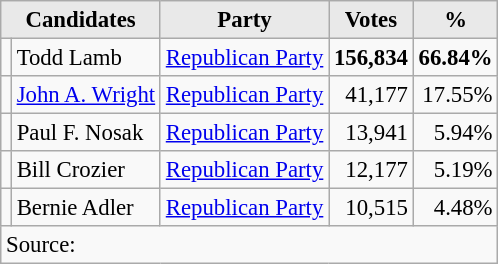<table class=wikitable style="font-size:95%; text-align:right;">
<tr>
<th style="background-color:#E9E9E9" align=center colspan=2>Candidates</th>
<th style="background-color:#E9E9E9" align=center>Party</th>
<th style="background-color:#E9E9E9" align=center>Votes</th>
<th style="background-color:#E9E9E9" align=center>%</th>
</tr>
<tr>
<td></td>
<td align=left>Todd Lamb</td>
<td align=center><a href='#'>Republican Party</a></td>
<td><strong>156,834</strong></td>
<td><strong>66.84%</strong></td>
</tr>
<tr>
<td></td>
<td align=left><a href='#'>John A. Wright</a></td>
<td align=center><a href='#'>Republican Party</a></td>
<td>41,177</td>
<td>17.55%</td>
</tr>
<tr>
<td></td>
<td align=left>Paul F. Nosak</td>
<td align=center><a href='#'>Republican Party</a></td>
<td>13,941</td>
<td>5.94%</td>
</tr>
<tr>
<td></td>
<td align=left>Bill Crozier</td>
<td align=center><a href='#'>Republican Party</a></td>
<td>12,177</td>
<td>5.19%</td>
</tr>
<tr>
<td></td>
<td align=left>Bernie Adler</td>
<td align=center><a href='#'>Republican Party</a></td>
<td>10,515</td>
<td>4.48%</td>
</tr>
<tr>
<td align="left" colspan=6>Source:  </td>
</tr>
</table>
